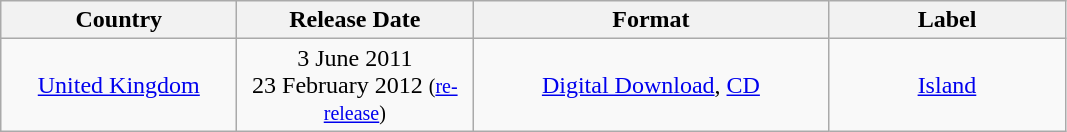<table class="wikitable" style="text-align: center;">
<tr>
<th style="width: 150px;">Country</th>
<th style="width: 150px;">Release Date</th>
<th style="width: 230px;">Format</th>
<th style="width: 150px;">Label</th>
</tr>
<tr>
<td><a href='#'>United Kingdom</a></td>
<td>3 June 2011<br> 23 February 2012 <small>(<a href='#'>re-release</a>)</small></td>
<td><a href='#'>Digital Download</a>, <a href='#'>CD</a></td>
<td><a href='#'>Island</a></td>
</tr>
</table>
